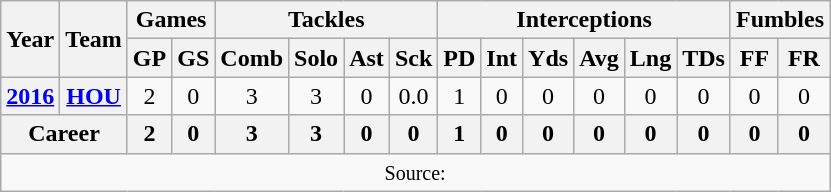<table class="wikitable" style="text-align: center;">
<tr>
<th rowspan="2">Year</th>
<th rowspan="2">Team</th>
<th colspan="2">Games</th>
<th colspan="4">Tackles</th>
<th colspan="6">Interceptions</th>
<th colspan="2">Fumbles</th>
</tr>
<tr>
<th>GP</th>
<th>GS</th>
<th>Comb</th>
<th>Solo</th>
<th>Ast</th>
<th>Sck</th>
<th>PD</th>
<th>Int</th>
<th>Yds</th>
<th>Avg</th>
<th>Lng</th>
<th>TDs</th>
<th>FF</th>
<th>FR</th>
</tr>
<tr>
<th><a href='#'>2016</a></th>
<th><a href='#'>HOU</a></th>
<td>2</td>
<td>0</td>
<td>3</td>
<td>3</td>
<td>0</td>
<td>0.0</td>
<td>1</td>
<td>0</td>
<td>0</td>
<td>0</td>
<td>0</td>
<td>0</td>
<td>0</td>
<td>0</td>
</tr>
<tr>
<th colspan="2">Career</th>
<th>2</th>
<th>0</th>
<th>3</th>
<th>3</th>
<th>0</th>
<th>0</th>
<th>1</th>
<th>0</th>
<th>0</th>
<th>0</th>
<th>0</th>
<th>0</th>
<th>0</th>
<th>0</th>
</tr>
<tr>
<td colspan="17"><small>Source: </small></td>
</tr>
</table>
